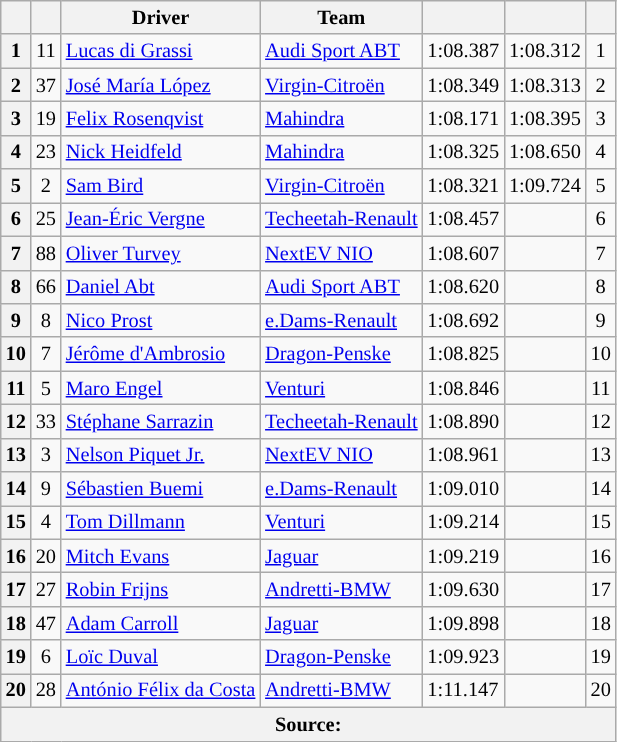<table class="wikitable sortable" style="font-size: 85%">
<tr>
<th scope="col"></th>
<th scope="col"></th>
<th scope="col">Driver</th>
<th scope="col">Team</th>
<th scope="col"></th>
<th scope="col"></th>
<th scope="col"></th>
</tr>
<tr>
<th scope="row">1</th>
<td align="center">11</td>
<td data-sort-value="DIG"> <a href='#'>Lucas di Grassi</a></td>
<td><a href='#'>Audi Sport ABT</a></td>
<td>1:08.387</td>
<td>1:08.312</td>
<td align="center">1</td>
</tr>
<tr>
<th scope="row">2</th>
<td align="center">37</td>
<td data-sort-value="LOP"> <a href='#'>José María López</a></td>
<td><a href='#'>Virgin-Citroën</a></td>
<td>1:08.349</td>
<td>1:08.313</td>
<td align="center">2</td>
</tr>
<tr>
<th scope="row">3</th>
<td align="center">19</td>
<td data-sort-value="ROS"> <a href='#'>Felix Rosenqvist</a></td>
<td><a href='#'>Mahindra</a></td>
<td>1:08.171</td>
<td>1:08.395</td>
<td align="center">3</td>
</tr>
<tr>
<th scope="row">4</th>
<td align="center">23</td>
<td data-sort-value="HEI"> <a href='#'>Nick Heidfeld</a></td>
<td><a href='#'>Mahindra</a></td>
<td>1:08.325</td>
<td>1:08.650</td>
<td align="center">4</td>
</tr>
<tr>
<th scope="row">5</th>
<td align="center">2</td>
<td data-sort-value="BIR"> <a href='#'>Sam Bird</a></td>
<td><a href='#'>Virgin-Citroën</a></td>
<td>1:08.321</td>
<td>1:09.724</td>
<td align="center">5</td>
</tr>
<tr>
<th scope="row">6</th>
<td align="center">25</td>
<td data-sort-value="VER"> <a href='#'>Jean-Éric Vergne</a></td>
<td><a href='#'>Techeetah-Renault</a></td>
<td>1:08.457</td>
<td></td>
<td align="center">6</td>
</tr>
<tr>
<th scope="row">7</th>
<td align="center">88</td>
<td data-sort-value="TUR"> <a href='#'>Oliver Turvey</a></td>
<td><a href='#'>NextEV NIO</a></td>
<td>1:08.607</td>
<td></td>
<td align="center">7</td>
</tr>
<tr>
<th scope="row">8</th>
<td align="center">66</td>
<td data-sort-value="ABT"> <a href='#'>Daniel Abt</a></td>
<td><a href='#'>Audi Sport ABT</a></td>
<td>1:08.620</td>
<td></td>
<td align="center">8</td>
</tr>
<tr>
<th scope="row">9</th>
<td align="center">8</td>
<td data-sort-value="PRO"> <a href='#'>Nico Prost</a></td>
<td><a href='#'>e.Dams-Renault</a></td>
<td>1:08.692</td>
<td></td>
<td align="center">9</td>
</tr>
<tr>
<th scope="row">10</th>
<td align="center">7</td>
<td data-sort-value="DAM"> <a href='#'>Jérôme d'Ambrosio</a></td>
<td><a href='#'>Dragon-Penske</a></td>
<td>1:08.825</td>
<td></td>
<td align="center">10</td>
</tr>
<tr>
<th scope="row">11</th>
<td align="center">5</td>
<td data-sort-value="ENG"> <a href='#'>Maro Engel</a></td>
<td><a href='#'>Venturi</a></td>
<td>1:08.846</td>
<td></td>
<td align="center">11</td>
</tr>
<tr>
<th scope="row">12</th>
<td align="center">33</td>
<td data-sort-value="SAR"> <a href='#'>Stéphane Sarrazin</a></td>
<td><a href='#'>Techeetah-Renault</a></td>
<td>1:08.890</td>
<td></td>
<td align="center">12</td>
</tr>
<tr>
<th scope="row">13</th>
<td align="center">3</td>
<td data-sort-value="PIQ"> <a href='#'>Nelson Piquet Jr.</a></td>
<td><a href='#'>NextEV NIO</a></td>
<td>1:08.961</td>
<td></td>
<td align="center">13</td>
</tr>
<tr>
<th scope="row">14</th>
<td align="center">9</td>
<td data-sort-value="BUE"> <a href='#'>Sébastien Buemi</a></td>
<td><a href='#'>e.Dams-Renault</a></td>
<td>1:09.010</td>
<td></td>
<td align="center">14</td>
</tr>
<tr>
<th scope="row">15</th>
<td align="center">4</td>
<td data-sort-value="DIL"> <a href='#'>Tom Dillmann</a></td>
<td><a href='#'>Venturi</a></td>
<td>1:09.214</td>
<td></td>
<td align="center">15</td>
</tr>
<tr>
<th scope="row">16</th>
<td align="center">20</td>
<td data-sort-value="EVA"> <a href='#'>Mitch Evans</a></td>
<td><a href='#'>Jaguar</a></td>
<td>1:09.219</td>
<td></td>
<td align="center">16</td>
</tr>
<tr>
<th scope="row">17</th>
<td align="center">27</td>
<td data-sort-value="FRI"> <a href='#'>Robin Frijns</a></td>
<td><a href='#'>Andretti-BMW</a></td>
<td>1:09.630</td>
<td></td>
<td align="center">17</td>
</tr>
<tr>
<th scope="row">18</th>
<td align="center">47</td>
<td data-sort-value="CAR"> <a href='#'>Adam Carroll</a></td>
<td><a href='#'>Jaguar</a></td>
<td>1:09.898</td>
<td></td>
<td align="center">18</td>
</tr>
<tr>
<th scope="row">19</th>
<td align="center">6</td>
<td data-sort-value="DUV"> <a href='#'>Loïc Duval</a></td>
<td><a href='#'>Dragon-Penske</a></td>
<td>1:09.923</td>
<td></td>
<td align="center">19</td>
</tr>
<tr>
<th scope="row">20</th>
<td align="center">28</td>
<td data-sort-value="FDC"> <a href='#'>António Félix da Costa</a></td>
<td><a href='#'>Andretti-BMW</a></td>
<td>1:11.147</td>
<td></td>
<td align="center">20</td>
</tr>
<tr>
<th colspan="7">Source:</th>
</tr>
</table>
